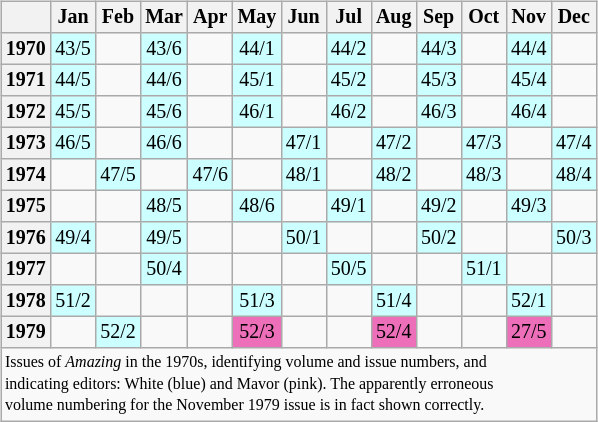<table class="wikitable" style="font-size: 10pt; line-height: 11pt; margin-left: 2em; text-align: center; float: right">
<tr>
<th></th>
<th>Jan</th>
<th>Feb</th>
<th>Mar</th>
<th>Apr</th>
<th>May</th>
<th>Jun</th>
<th>Jul</th>
<th>Aug</th>
<th>Sep</th>
<th>Oct</th>
<th>Nov</th>
<th>Dec</th>
</tr>
<tr>
<th>1970</th>
<td bgcolor=#ccffff>43/5</td>
<td></td>
<td bgcolor=#ccffff>43/6</td>
<td></td>
<td bgcolor=#ccffff>44/1</td>
<td></td>
<td bgcolor=#ccffff>44/2</td>
<td></td>
<td bgcolor=#ccffff>44/3</td>
<td></td>
<td bgcolor=#ccffff>44/4</td>
<td></td>
</tr>
<tr>
<th>1971</th>
<td bgcolor=#ccffff>44/5</td>
<td></td>
<td bgcolor=#ccffff>44/6</td>
<td></td>
<td bgcolor=#ccffff>45/1</td>
<td></td>
<td bgcolor=#ccffff>45/2</td>
<td></td>
<td bgcolor=#ccffff>45/3</td>
<td></td>
<td bgcolor=#ccffff>45/4</td>
<td></td>
</tr>
<tr>
<th>1972</th>
<td bgcolor=#ccffff>45/5</td>
<td></td>
<td bgcolor=#ccffff>45/6</td>
<td></td>
<td bgcolor=#ccffff>46/1</td>
<td></td>
<td bgcolor=#ccffff>46/2</td>
<td></td>
<td bgcolor=#ccffff>46/3</td>
<td></td>
<td bgcolor=#ccffff>46/4</td>
<td></td>
</tr>
<tr>
<th>1973</th>
<td bgcolor=#ccffff>46/5</td>
<td></td>
<td bgcolor=#ccffff>46/6</td>
<td></td>
<td></td>
<td bgcolor=#ccffff>47/1</td>
<td></td>
<td bgcolor=#ccffff>47/2</td>
<td></td>
<td bgcolor=#ccffff>47/3</td>
<td></td>
<td bgcolor=#ccffff>47/4</td>
</tr>
<tr>
<th>1974</th>
<td></td>
<td bgcolor=#ccffff>47/5</td>
<td></td>
<td bgcolor=#ccffff>47/6</td>
<td></td>
<td bgcolor=#ccffff>48/1</td>
<td></td>
<td bgcolor=#ccffff>48/2</td>
<td></td>
<td bgcolor=#ccffff>48/3</td>
<td></td>
<td bgcolor=#ccffff>48/4</td>
</tr>
<tr>
<th>1975</th>
<td></td>
<td></td>
<td bgcolor=#ccffff>48/5</td>
<td></td>
<td bgcolor=#ccffff>48/6</td>
<td></td>
<td bgcolor=#ccffff>49/1</td>
<td></td>
<td bgcolor=#ccffff>49/2</td>
<td></td>
<td bgcolor=#ccffff>49/3</td>
<td></td>
</tr>
<tr>
<th>1976</th>
<td bgcolor=#ccffff>49/4</td>
<td></td>
<td bgcolor=#ccffff>49/5</td>
<td></td>
<td></td>
<td bgcolor=#ccffff>50/1</td>
<td></td>
<td></td>
<td bgcolor=#ccffff>50/2</td>
<td></td>
<td></td>
<td bgcolor=#ccffff>50/3</td>
</tr>
<tr>
<th>1977</th>
<td></td>
<td></td>
<td bgcolor=#ccffff>50/4</td>
<td></td>
<td></td>
<td></td>
<td bgcolor=#ccffff>50/5</td>
<td></td>
<td></td>
<td bgcolor=#ccffff>51/1</td>
<td></td>
<td></td>
</tr>
<tr>
<th>1978</th>
<td bgcolor=#ccffff>51/2</td>
<td></td>
<td></td>
<td></td>
<td bgcolor=#ccffff>51/3</td>
<td></td>
<td></td>
<td bgcolor=#ccffff>51/4</td>
<td></td>
<td></td>
<td bgcolor=#ccffff>52/1</td>
<td></td>
</tr>
<tr>
<th>1979</th>
<td></td>
<td bgcolor=#ccffff>52/2</td>
<td></td>
<td></td>
<td bgcolor=#ed6fba>52/3</td>
<td></td>
<td></td>
<td bgcolor=#ed6fba>52/4</td>
<td></td>
<td></td>
<td bgcolor="#ed6fba">27/5</td>
<td></td>
</tr>
<tr>
<td colspan="13" style="font-size: 8pt; text-align:left">Issues of <em>Amazing</em> in the 1970s, identifying volume and issue numbers, and<br>indicating editors: White (blue) and Mavor (pink). The apparently erroneous<br>volume numbering for the November 1979 issue is in fact shown correctly.</td>
</tr>
</table>
